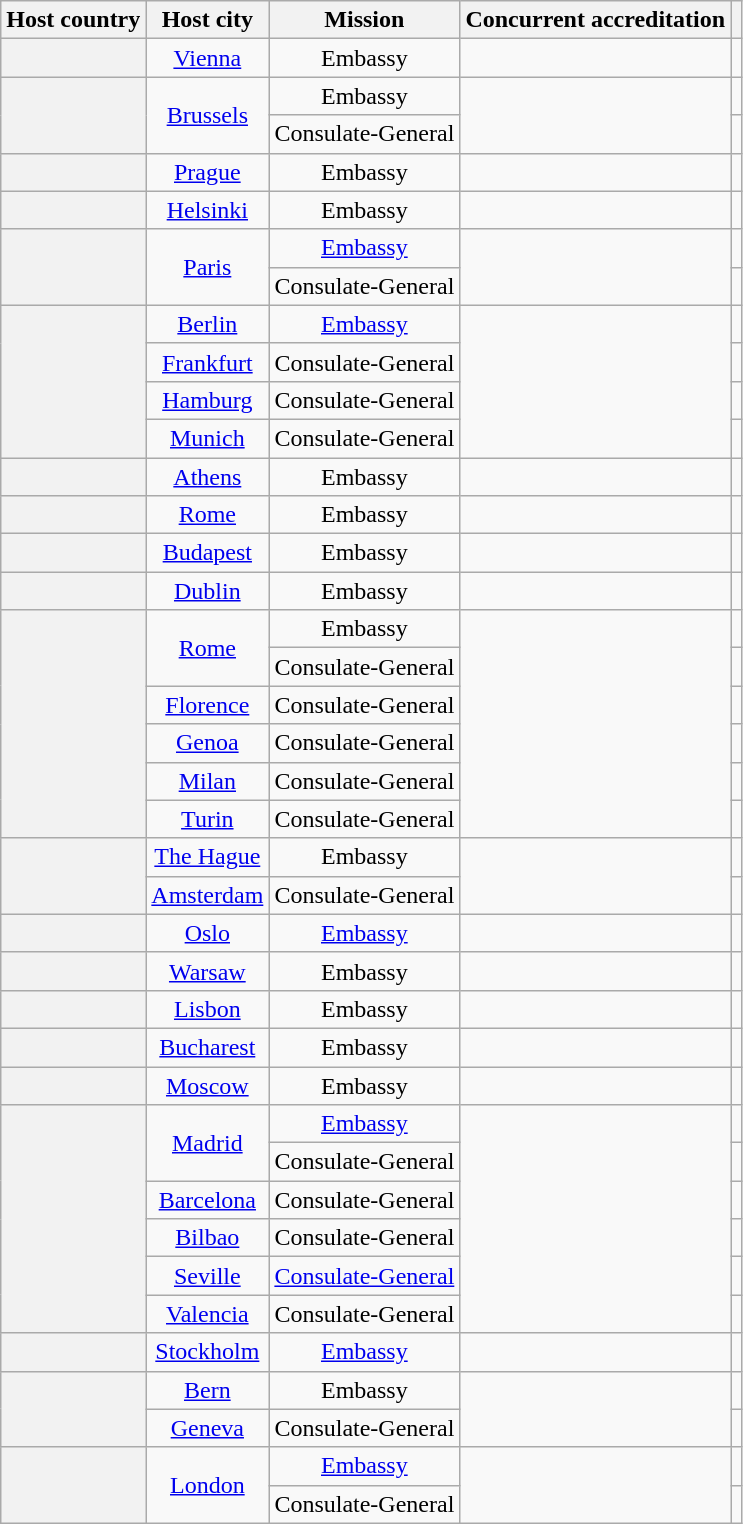<table class="wikitable plainrowheaders" style="text-align:center;">
<tr>
<th scope="col">Host country</th>
<th scope="col">Host city</th>
<th scope="col">Mission</th>
<th scope="col">Concurrent accreditation</th>
<th scope="col"></th>
</tr>
<tr>
<th scope="row"></th>
<td><a href='#'>Vienna</a></td>
<td>Embassy</td>
<td></td>
<td></td>
</tr>
<tr>
<th scope="row" rowspan="2"></th>
<td rowspan="2"><a href='#'>Brussels</a></td>
<td>Embassy</td>
<td rowspan="2"></td>
<td></td>
</tr>
<tr>
<td>Consulate-General</td>
<td></td>
</tr>
<tr>
<th scope="row"></th>
<td><a href='#'>Prague</a></td>
<td>Embassy</td>
<td></td>
<td></td>
</tr>
<tr>
<th scope="row"></th>
<td><a href='#'>Helsinki</a></td>
<td>Embassy</td>
<td></td>
<td></td>
</tr>
<tr>
<th scope="row" rowspan="2"></th>
<td rowspan="2"><a href='#'>Paris</a></td>
<td><a href='#'>Embassy</a></td>
<td rowspan="2"></td>
<td></td>
</tr>
<tr>
<td>Consulate-General</td>
<td></td>
</tr>
<tr>
<th scope="row" rowspan="4"></th>
<td><a href='#'>Berlin</a></td>
<td><a href='#'>Embassy</a></td>
<td rowspan="4"></td>
<td></td>
</tr>
<tr>
<td><a href='#'>Frankfurt</a></td>
<td>Consulate-General</td>
<td></td>
</tr>
<tr>
<td><a href='#'>Hamburg</a></td>
<td>Consulate-General</td>
<td></td>
</tr>
<tr>
<td><a href='#'>Munich</a></td>
<td>Consulate-General</td>
<td></td>
</tr>
<tr>
<th scope="row"></th>
<td><a href='#'>Athens</a></td>
<td>Embassy</td>
<td></td>
<td></td>
</tr>
<tr>
<th scope="row"></th>
<td><a href='#'>Rome</a></td>
<td>Embassy</td>
<td></td>
<td></td>
</tr>
<tr>
<th scope="row"></th>
<td><a href='#'>Budapest</a></td>
<td>Embassy</td>
<td></td>
<td></td>
</tr>
<tr>
<th scope="row"></th>
<td><a href='#'>Dublin</a></td>
<td>Embassy</td>
<td></td>
<td></td>
</tr>
<tr>
<th scope="row" rowspan="6"></th>
<td rowspan="2"><a href='#'>Rome</a></td>
<td>Embassy</td>
<td rowspan="6"></td>
<td></td>
</tr>
<tr>
<td>Consulate-General</td>
<td></td>
</tr>
<tr>
<td><a href='#'>Florence</a></td>
<td>Consulate-General</td>
<td></td>
</tr>
<tr>
<td><a href='#'>Genoa</a></td>
<td>Consulate-General</td>
<td></td>
</tr>
<tr>
<td><a href='#'>Milan</a></td>
<td>Consulate-General</td>
<td></td>
</tr>
<tr>
<td><a href='#'>Turin</a></td>
<td>Consulate-General</td>
<td></td>
</tr>
<tr>
<th scope="row" rowspan="2"></th>
<td><a href='#'>The Hague</a></td>
<td>Embassy</td>
<td rowspan="2"></td>
<td></td>
</tr>
<tr>
<td><a href='#'>Amsterdam</a></td>
<td>Consulate-General</td>
<td></td>
</tr>
<tr>
<th scope="row"></th>
<td><a href='#'>Oslo</a></td>
<td><a href='#'>Embassy</a></td>
<td></td>
<td></td>
</tr>
<tr>
<th scope="row"></th>
<td><a href='#'>Warsaw</a></td>
<td>Embassy</td>
<td></td>
<td></td>
</tr>
<tr>
<th scope="row"></th>
<td><a href='#'>Lisbon</a></td>
<td>Embassy</td>
<td></td>
<td></td>
</tr>
<tr>
<th scope="row"></th>
<td><a href='#'>Bucharest</a></td>
<td>Embassy</td>
<td></td>
<td></td>
</tr>
<tr>
<th scope="row"></th>
<td><a href='#'>Moscow</a></td>
<td>Embassy</td>
<td></td>
<td></td>
</tr>
<tr>
<th scope="row" rowspan="6"></th>
<td rowspan="2"><a href='#'>Madrid</a></td>
<td><a href='#'>Embassy</a></td>
<td rowspan="6"></td>
<td></td>
</tr>
<tr>
<td>Consulate-General</td>
<td></td>
</tr>
<tr>
<td><a href='#'>Barcelona</a></td>
<td>Consulate-General</td>
<td></td>
</tr>
<tr>
<td><a href='#'>Bilbao</a></td>
<td>Consulate-General</td>
<td></td>
</tr>
<tr>
<td><a href='#'>Seville</a></td>
<td><a href='#'>Consulate-General</a></td>
<td></td>
</tr>
<tr>
<td><a href='#'>Valencia</a></td>
<td>Consulate-General</td>
<td></td>
</tr>
<tr>
<th scope="row"></th>
<td><a href='#'>Stockholm</a></td>
<td><a href='#'>Embassy</a></td>
<td></td>
<td></td>
</tr>
<tr>
<th scope="row" rowspan="2"></th>
<td><a href='#'>Bern</a></td>
<td>Embassy</td>
<td rowspan="2"></td>
<td></td>
</tr>
<tr>
<td><a href='#'>Geneva</a></td>
<td>Consulate-General</td>
<td></td>
</tr>
<tr>
<th scope="row" rowspan="2"></th>
<td rowspan="2"><a href='#'>London</a></td>
<td><a href='#'>Embassy</a></td>
<td rowspan="2"></td>
<td></td>
</tr>
<tr>
<td>Consulate-General</td>
<td></td>
</tr>
</table>
